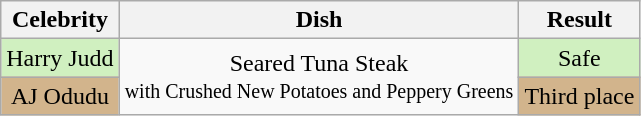<table class="wikitable" style="text-align:center;">
<tr>
<th>Celebrity</th>
<th>Dish</th>
<th>Result</th>
</tr>
<tr>
<td style="background:#d0f0c0;">Harry Judd</td>
<td rowspan="2">Seared Tuna Steak<br><small>with Crushed New Potatoes and Peppery Greens</small></td>
<td style="background:#d0f0c0;">Safe</td>
</tr>
<tr>
<td style="background:tan;">AJ Odudu</td>
<td style="background:tan;">Third place</td>
</tr>
</table>
